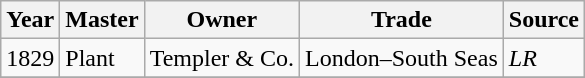<table class=" wikitable">
<tr>
<th>Year</th>
<th>Master</th>
<th>Owner</th>
<th>Trade</th>
<th>Source</th>
</tr>
<tr>
<td>1829</td>
<td>Plant</td>
<td>Templer & Co.</td>
<td>London–South Seas</td>
<td><em>LR</em></td>
</tr>
<tr>
</tr>
</table>
